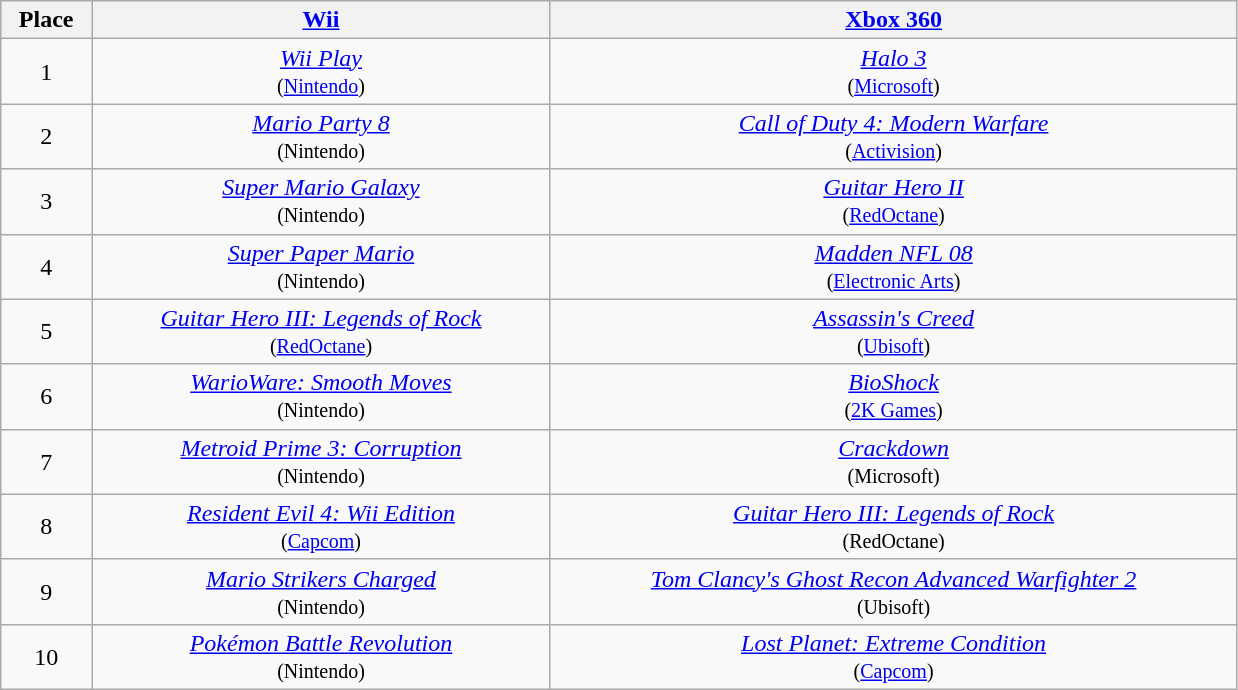<table class="wikitable"  style="width:825px; text-align:center;">
<tr>
<th>Place</th>
<th><a href='#'>Wii</a></th>
<th><a href='#'>Xbox 360</a></th>
</tr>
<tr>
<td>1</td>
<td><em><a href='#'>Wii Play</a></em><br><small>(<a href='#'>Nintendo</a>)</small></td>
<td><em><a href='#'>Halo 3</a></em><br><small>(<a href='#'>Microsoft</a>)</small></td>
</tr>
<tr>
<td>2</td>
<td><em><a href='#'>Mario Party 8</a></em><br><small>(Nintendo)</small></td>
<td><em><a href='#'>Call of Duty 4: Modern Warfare</a></em><br><small>(<a href='#'>Activision</a>)</small></td>
</tr>
<tr>
<td>3</td>
<td><em><a href='#'>Super Mario Galaxy</a></em><br><small>(Nintendo)</small></td>
<td><em><a href='#'>Guitar Hero II</a></em><br><small>(<a href='#'>RedOctane</a>)</small></td>
</tr>
<tr>
<td>4</td>
<td><em><a href='#'>Super Paper Mario</a></em><br><small>(Nintendo)</small></td>
<td><em><a href='#'>Madden NFL 08</a></em><br><small>(<a href='#'>Electronic Arts</a>)</small></td>
</tr>
<tr>
<td>5</td>
<td><em><a href='#'>Guitar Hero III: Legends of Rock</a></em><br><small>(<a href='#'>RedOctane</a>)</small></td>
<td><em><a href='#'>Assassin's Creed</a></em><br><small>(<a href='#'>Ubisoft</a>)</small></td>
</tr>
<tr>
<td>6</td>
<td><em><a href='#'>WarioWare: Smooth Moves</a></em><br><small>(Nintendo)</small></td>
<td><em><a href='#'>BioShock</a></em><br><small>(<a href='#'>2K Games</a>)</small></td>
</tr>
<tr>
<td>7</td>
<td><em><a href='#'>Metroid Prime 3: Corruption</a></em><br><small>(Nintendo)</small></td>
<td><em><a href='#'>Crackdown</a></em><br><small>(Microsoft)</small></td>
</tr>
<tr>
<td>8</td>
<td><em><a href='#'>Resident Evil 4: Wii Edition</a></em><br><small>(<a href='#'>Capcom</a>)</small></td>
<td><em><a href='#'>Guitar Hero III: Legends of Rock</a></em><br><small>(RedOctane)</small></td>
</tr>
<tr>
<td>9</td>
<td><em><a href='#'>Mario Strikers Charged</a></em><br><small>(Nintendo)</small></td>
<td><em><a href='#'>Tom Clancy's Ghost Recon Advanced Warfighter 2</a></em><br><small>(Ubisoft)</small></td>
</tr>
<tr>
<td>10</td>
<td><em><a href='#'>Pokémon Battle Revolution</a></em><br><small>(Nintendo)</small></td>
<td><em><a href='#'>Lost Planet: Extreme Condition</a></em><br><small>(<a href='#'>Capcom</a>)</small></td>
</tr>
</table>
